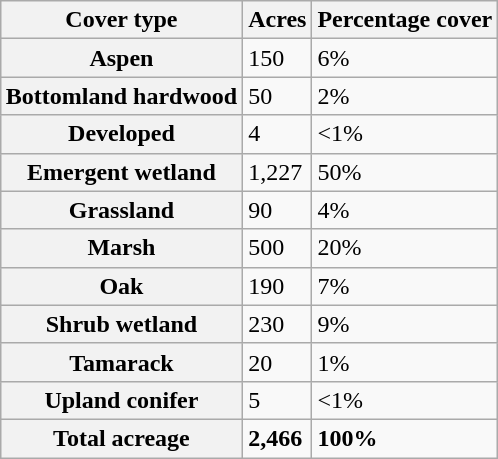<table class="wikitable" style="margin-left: auto; margin-right: auto; border: none;">
<tr>
<th>Cover type</th>
<th>Acres</th>
<th>Percentage cover</th>
</tr>
<tr>
<th>Aspen</th>
<td>150</td>
<td>6%</td>
</tr>
<tr>
<th>Bottomland hardwood</th>
<td>50</td>
<td>2%</td>
</tr>
<tr>
<th>Developed</th>
<td>4</td>
<td><1%</td>
</tr>
<tr>
<th>Emergent wetland</th>
<td>1,227</td>
<td>50%</td>
</tr>
<tr>
<th>Grassland</th>
<td>90</td>
<td>4%</td>
</tr>
<tr>
<th>Marsh</th>
<td>500</td>
<td>20%</td>
</tr>
<tr>
<th>Oak</th>
<td>190</td>
<td>7%</td>
</tr>
<tr>
<th>Shrub wetland</th>
<td>230</td>
<td>9%</td>
</tr>
<tr>
<th>Tamarack</th>
<td>20</td>
<td>1%</td>
</tr>
<tr>
<th>Upland conifer</th>
<td>5</td>
<td><1%</td>
</tr>
<tr>
<th>Total acreage</th>
<td><strong>2,466</strong></td>
<td><strong>100%</strong></td>
</tr>
<tr>
</tr>
</table>
